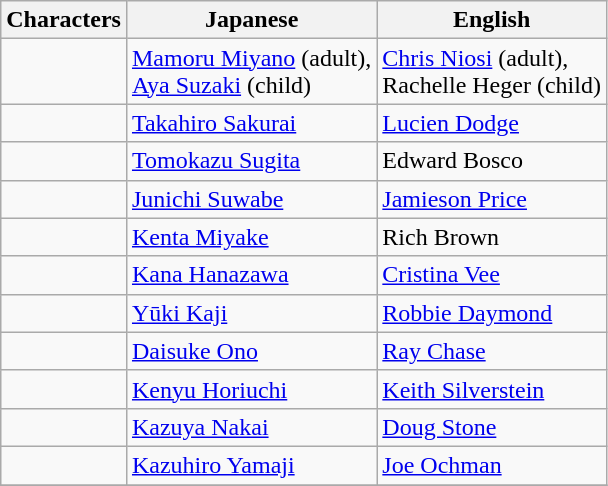<table class="wikitable">
<tr>
<th>Characters</th>
<th>Japanese</th>
<th>English</th>
</tr>
<tr>
<td></td>
<td><a href='#'>Mamoru Miyano</a> (adult),<br><a href='#'>Aya Suzaki</a> (child)</td>
<td><a href='#'>Chris Niosi</a> (adult),<br>Rachelle Heger (child)</td>
</tr>
<tr>
<td></td>
<td><a href='#'>Takahiro Sakurai</a></td>
<td><a href='#'>Lucien Dodge</a></td>
</tr>
<tr>
<td></td>
<td><a href='#'>Tomokazu Sugita</a></td>
<td>Edward Bosco</td>
</tr>
<tr>
<td></td>
<td><a href='#'>Junichi Suwabe</a></td>
<td><a href='#'>Jamieson Price</a></td>
</tr>
<tr>
<td></td>
<td><a href='#'>Kenta Miyake</a></td>
<td>Rich Brown</td>
</tr>
<tr>
<td></td>
<td><a href='#'>Kana Hanazawa</a></td>
<td><a href='#'>Cristina Vee</a></td>
</tr>
<tr>
<td></td>
<td><a href='#'>Yūki Kaji</a></td>
<td><a href='#'>Robbie Daymond</a></td>
</tr>
<tr>
<td></td>
<td><a href='#'>Daisuke Ono</a></td>
<td><a href='#'>Ray Chase</a></td>
</tr>
<tr>
<td></td>
<td><a href='#'>Kenyu Horiuchi</a></td>
<td><a href='#'>Keith Silverstein</a></td>
</tr>
<tr>
<td></td>
<td><a href='#'>Kazuya Nakai</a></td>
<td><a href='#'>Doug Stone</a></td>
</tr>
<tr>
<td></td>
<td><a href='#'>Kazuhiro Yamaji</a></td>
<td><a href='#'>Joe Ochman</a></td>
</tr>
<tr>
</tr>
</table>
